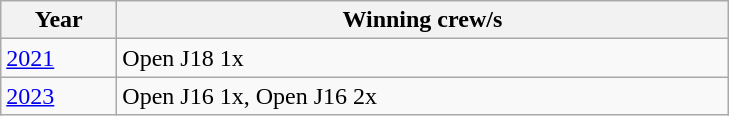<table class="wikitable">
<tr>
<th width=70>Year</th>
<th width=400>Winning crew/s</th>
</tr>
<tr>
<td><a href='#'>2021</a></td>
<td>Open J18 1x</td>
</tr>
<tr>
<td><a href='#'>2023</a></td>
<td>Open J16 1x, Open J16 2x</td>
</tr>
</table>
